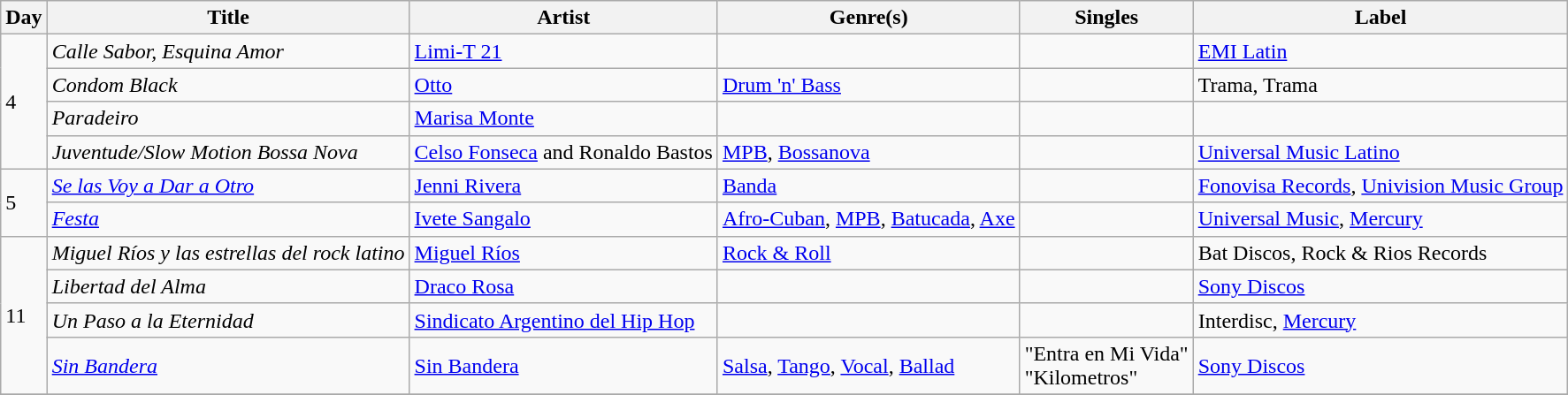<table class="wikitable sortable" style="text-align: left;">
<tr>
<th>Day</th>
<th>Title</th>
<th>Artist</th>
<th>Genre(s)</th>
<th>Singles</th>
<th>Label</th>
</tr>
<tr>
<td rowspan="4">4</td>
<td><em>Calle Sabor, Esquina Amor</em></td>
<td><a href='#'>Limi-T 21</a></td>
<td></td>
<td></td>
<td><a href='#'>EMI Latin</a></td>
</tr>
<tr>
<td><em>Condom Black</em></td>
<td><a href='#'>Otto</a></td>
<td><a href='#'>Drum 'n' Bass</a></td>
<td></td>
<td>Trama, Trama</td>
</tr>
<tr>
<td><em>Paradeiro</em></td>
<td><a href='#'>Marisa Monte</a></td>
<td></td>
<td></td>
<td></td>
</tr>
<tr>
<td><em>Juventude/Slow Motion Bossa Nova</em></td>
<td><a href='#'>Celso Fonseca</a> and Ronaldo Bastos</td>
<td><a href='#'>MPB</a>, <a href='#'>Bossanova</a></td>
<td></td>
<td><a href='#'>Universal Music Latino</a></td>
</tr>
<tr>
<td rowspan="2">5</td>
<td><em><a href='#'>Se las Voy a Dar a Otro</a></em></td>
<td><a href='#'>Jenni Rivera</a></td>
<td><a href='#'>Banda</a></td>
<td></td>
<td><a href='#'>Fonovisa Records</a>, <a href='#'>Univision Music Group</a></td>
</tr>
<tr>
<td><em><a href='#'>Festa</a></em></td>
<td><a href='#'>Ivete Sangalo</a></td>
<td><a href='#'>Afro-Cuban</a>, <a href='#'>MPB</a>, <a href='#'>Batucada</a>, <a href='#'>Axe</a></td>
<td></td>
<td><a href='#'>Universal Music</a>, <a href='#'>Mercury</a></td>
</tr>
<tr>
<td rowspan="4">11</td>
<td><em>Miguel Ríos y las estrellas del rock latino</em></td>
<td><a href='#'>Miguel Ríos</a></td>
<td><a href='#'>Rock & Roll</a></td>
<td></td>
<td>Bat Discos, Rock & Rios Records</td>
</tr>
<tr>
<td><em>Libertad del Alma</em></td>
<td><a href='#'>Draco Rosa</a></td>
<td></td>
<td></td>
<td><a href='#'>Sony Discos</a></td>
</tr>
<tr>
<td><em>Un Paso a la Eternidad</em></td>
<td><a href='#'>Sindicato Argentino del Hip Hop</a></td>
<td></td>
<td></td>
<td>Interdisc, <a href='#'>Mercury</a></td>
</tr>
<tr>
<td><em><a href='#'>Sin Bandera</a></em></td>
<td><a href='#'>Sin Bandera</a></td>
<td><a href='#'>Salsa</a>, <a href='#'>Tango</a>, <a href='#'>Vocal</a>, <a href='#'>Ballad</a></td>
<td>"Entra en Mi Vida"<br>"Kilometros"</td>
<td><a href='#'>Sony Discos</a></td>
</tr>
<tr>
</tr>
</table>
